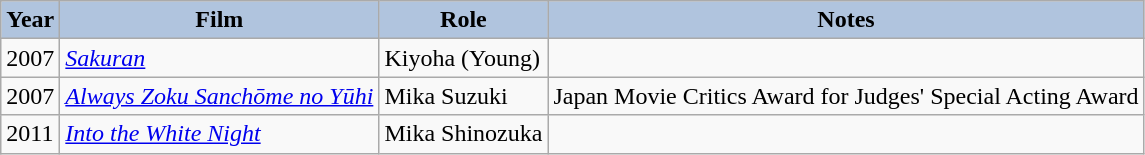<table class="wikitable">
<tr align="center">
<th style="background:#B0C4DE;">Year</th>
<th style="background:#B0C4DE;">Film</th>
<th style="background:#B0C4DE;">Role</th>
<th style="background:#B0C4DE;">Notes</th>
</tr>
<tr>
<td>2007</td>
<td><em><a href='#'>Sakuran</a></em></td>
<td>Kiyoha (Young)</td>
<td></td>
</tr>
<tr>
<td>2007</td>
<td><em><a href='#'>Always Zoku Sanchōme no Yūhi</a></em></td>
<td>Mika Suzuki</td>
<td>Japan Movie Critics Award for Judges' Special Acting Award</td>
</tr>
<tr>
<td>2011</td>
<td><em><a href='#'>Into the White Night</a></em></td>
<td>Mika Shinozuka</td>
<td></td>
</tr>
</table>
